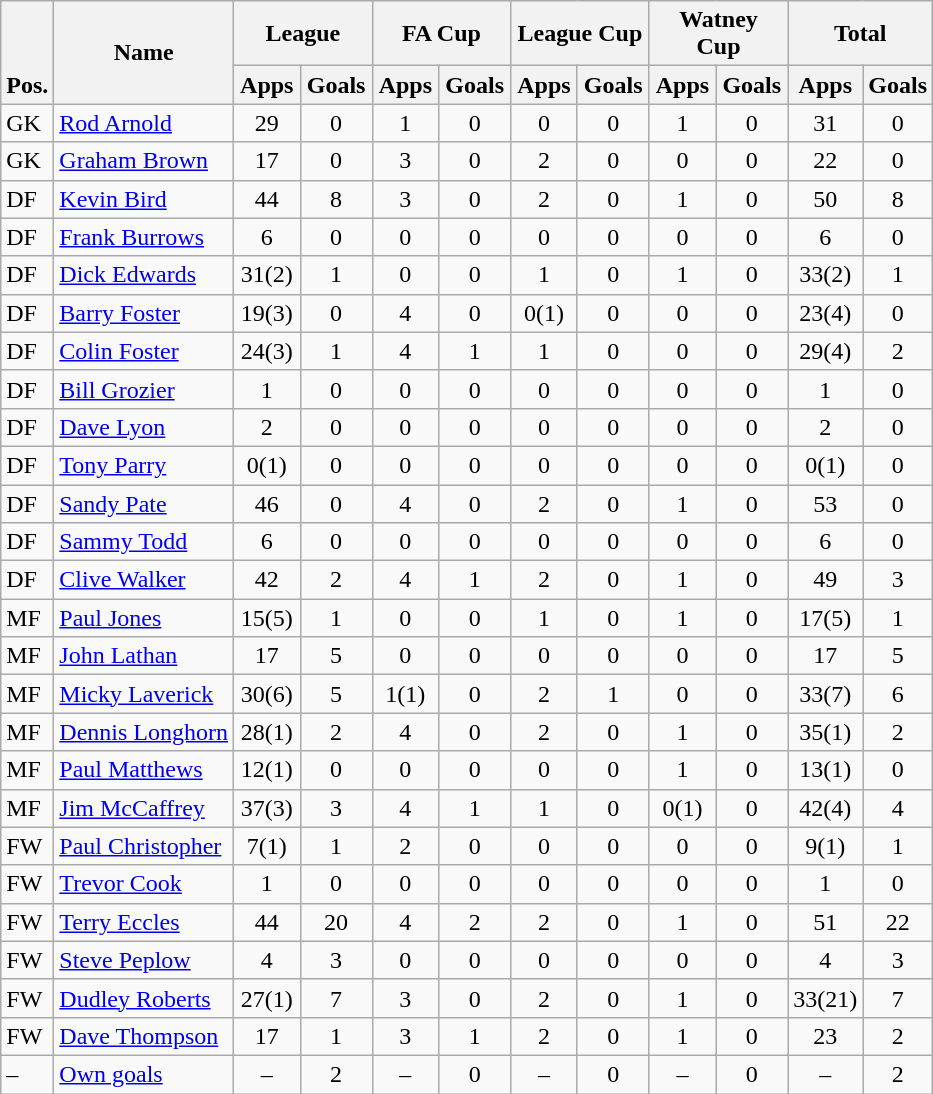<table class="wikitable" style="text-align:center">
<tr>
<th rowspan="2" valign="bottom">Pos.</th>
<th rowspan="2">Name</th>
<th colspan="2" width="85">League</th>
<th colspan="2" width="85">FA Cup</th>
<th colspan="2" width="85">League Cup</th>
<th colspan="2" width="85">Watney Cup</th>
<th colspan="2" width="85">Total</th>
</tr>
<tr>
<th>Apps</th>
<th>Goals</th>
<th>Apps</th>
<th>Goals</th>
<th>Apps</th>
<th>Goals</th>
<th>Apps</th>
<th>Goals</th>
<th>Apps</th>
<th>Goals</th>
</tr>
<tr>
<td align="left">GK</td>
<td align="left"> <a href='#'>Rod Arnold</a></td>
<td>29</td>
<td>0</td>
<td>1</td>
<td>0</td>
<td>0</td>
<td>0</td>
<td>1</td>
<td>0</td>
<td>31</td>
<td>0</td>
</tr>
<tr>
<td align="left">GK</td>
<td align="left"> <a href='#'>Graham Brown</a></td>
<td>17</td>
<td>0</td>
<td>3</td>
<td>0</td>
<td>2</td>
<td>0</td>
<td>0</td>
<td>0</td>
<td>22</td>
<td>0</td>
</tr>
<tr>
<td align="left">DF</td>
<td align="left"> <a href='#'>Kevin Bird</a></td>
<td>44</td>
<td>8</td>
<td>3</td>
<td>0</td>
<td>2</td>
<td>0</td>
<td>1</td>
<td>0</td>
<td>50</td>
<td>8</td>
</tr>
<tr>
<td align="left">DF</td>
<td align="left"> <a href='#'>Frank Burrows</a></td>
<td>6</td>
<td>0</td>
<td>0</td>
<td>0</td>
<td>0</td>
<td>0</td>
<td>0</td>
<td>0</td>
<td>6</td>
<td>0</td>
</tr>
<tr>
<td align="left">DF</td>
<td align="left"> <a href='#'>Dick Edwards</a></td>
<td>31(2)</td>
<td>1</td>
<td>0</td>
<td>0</td>
<td>1</td>
<td>0</td>
<td>1</td>
<td>0</td>
<td>33(2)</td>
<td>1</td>
</tr>
<tr>
<td align="left">DF</td>
<td align="left"> <a href='#'>Barry Foster</a></td>
<td>19(3)</td>
<td>0</td>
<td>4</td>
<td>0</td>
<td>0(1)</td>
<td>0</td>
<td>0</td>
<td>0</td>
<td>23(4)</td>
<td>0</td>
</tr>
<tr>
<td align="left">DF</td>
<td align="left"> <a href='#'>Colin Foster</a></td>
<td>24(3)</td>
<td>1</td>
<td>4</td>
<td>1</td>
<td>1</td>
<td>0</td>
<td>0</td>
<td>0</td>
<td>29(4)</td>
<td>2</td>
</tr>
<tr>
<td align="left">DF</td>
<td align="left"> <a href='#'>Bill Grozier</a></td>
<td>1</td>
<td>0</td>
<td>0</td>
<td>0</td>
<td>0</td>
<td>0</td>
<td>0</td>
<td>0</td>
<td>1</td>
<td>0</td>
</tr>
<tr>
<td align="left">DF</td>
<td align="left"> <a href='#'>Dave Lyon</a></td>
<td>2</td>
<td>0</td>
<td>0</td>
<td>0</td>
<td>0</td>
<td>0</td>
<td>0</td>
<td>0</td>
<td>2</td>
<td>0</td>
</tr>
<tr>
<td align="left">DF</td>
<td align="left"> <a href='#'>Tony Parry</a></td>
<td>0(1)</td>
<td>0</td>
<td>0</td>
<td>0</td>
<td>0</td>
<td>0</td>
<td>0</td>
<td>0</td>
<td>0(1)</td>
<td>0</td>
</tr>
<tr>
<td align="left">DF</td>
<td align="left"> <a href='#'>Sandy Pate</a></td>
<td>46</td>
<td>0</td>
<td>4</td>
<td>0</td>
<td>2</td>
<td>0</td>
<td>1</td>
<td>0</td>
<td>53</td>
<td>0</td>
</tr>
<tr>
<td align="left">DF</td>
<td align="left"> <a href='#'>Sammy Todd</a></td>
<td>6</td>
<td>0</td>
<td>0</td>
<td>0</td>
<td>0</td>
<td>0</td>
<td>0</td>
<td>0</td>
<td>6</td>
<td>0</td>
</tr>
<tr>
<td align="left">DF</td>
<td align="left"> <a href='#'>Clive Walker</a></td>
<td>42</td>
<td>2</td>
<td>4</td>
<td>1</td>
<td>2</td>
<td>0</td>
<td>1</td>
<td>0</td>
<td>49</td>
<td>3</td>
</tr>
<tr>
<td align="left">MF</td>
<td align="left"> <a href='#'>Paul Jones</a></td>
<td>15(5)</td>
<td>1</td>
<td>0</td>
<td>0</td>
<td>1</td>
<td>0</td>
<td>1</td>
<td>0</td>
<td>17(5)</td>
<td>1</td>
</tr>
<tr>
<td align="left">MF</td>
<td align="left"> <a href='#'>John Lathan</a></td>
<td>17</td>
<td>5</td>
<td>0</td>
<td>0</td>
<td>0</td>
<td>0</td>
<td>0</td>
<td>0</td>
<td>17</td>
<td>5</td>
</tr>
<tr>
<td align="left">MF</td>
<td align="left"> <a href='#'>Micky Laverick</a></td>
<td>30(6)</td>
<td>5</td>
<td>1(1)</td>
<td>0</td>
<td>2</td>
<td>1</td>
<td>0</td>
<td>0</td>
<td>33(7)</td>
<td>6</td>
</tr>
<tr>
<td align="left">MF</td>
<td align="left"> <a href='#'>Dennis Longhorn</a></td>
<td>28(1)</td>
<td>2</td>
<td>4</td>
<td>0</td>
<td>2</td>
<td>0</td>
<td>1</td>
<td>0</td>
<td>35(1)</td>
<td>2</td>
</tr>
<tr>
<td align="left">MF</td>
<td align="left"> <a href='#'>Paul Matthews</a></td>
<td>12(1)</td>
<td>0</td>
<td>0</td>
<td>0</td>
<td>0</td>
<td>0</td>
<td>1</td>
<td>0</td>
<td>13(1)</td>
<td>0</td>
</tr>
<tr>
<td align="left">MF</td>
<td align="left"> <a href='#'>Jim McCaffrey</a></td>
<td>37(3)</td>
<td>3</td>
<td>4</td>
<td>1</td>
<td>1</td>
<td>0</td>
<td>0(1)</td>
<td>0</td>
<td>42(4)</td>
<td>4</td>
</tr>
<tr>
<td align="left">FW</td>
<td align="left"> <a href='#'>Paul Christopher</a></td>
<td>7(1)</td>
<td>1</td>
<td>2</td>
<td>0</td>
<td>0</td>
<td>0</td>
<td>0</td>
<td>0</td>
<td>9(1)</td>
<td>1</td>
</tr>
<tr>
<td align="left">FW</td>
<td align="left"> <a href='#'>Trevor Cook</a></td>
<td>1</td>
<td>0</td>
<td>0</td>
<td>0</td>
<td>0</td>
<td>0</td>
<td>0</td>
<td>0</td>
<td>1</td>
<td>0</td>
</tr>
<tr>
<td align="left">FW</td>
<td align="left"> <a href='#'>Terry Eccles</a></td>
<td>44</td>
<td>20</td>
<td>4</td>
<td>2</td>
<td>2</td>
<td>0</td>
<td>1</td>
<td>0</td>
<td>51</td>
<td>22</td>
</tr>
<tr>
<td align="left">FW</td>
<td align="left"> <a href='#'>Steve Peplow</a></td>
<td>4</td>
<td>3</td>
<td>0</td>
<td>0</td>
<td>0</td>
<td>0</td>
<td>0</td>
<td>0</td>
<td>4</td>
<td>3</td>
</tr>
<tr>
<td align="left">FW</td>
<td align="left"> <a href='#'>Dudley Roberts</a></td>
<td>27(1)</td>
<td>7</td>
<td>3</td>
<td>0</td>
<td>2</td>
<td>0</td>
<td>1</td>
<td>0</td>
<td>33(21)</td>
<td>7</td>
</tr>
<tr>
<td align="left">FW</td>
<td align="left"> <a href='#'>Dave Thompson</a></td>
<td>17</td>
<td>1</td>
<td>3</td>
<td>1</td>
<td>2</td>
<td>0</td>
<td>1</td>
<td>0</td>
<td>23</td>
<td>2</td>
</tr>
<tr>
<td align="left">–</td>
<td align="left"><a href='#'>Own goals</a></td>
<td>–</td>
<td>2</td>
<td>–</td>
<td>0</td>
<td>–</td>
<td>0</td>
<td>–</td>
<td>0</td>
<td>–</td>
<td>2</td>
</tr>
</table>
